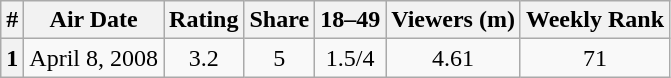<table class="wikitable" style="text-align: center">
<tr>
<th>#</th>
<th>Air Date</th>
<th>Rating</th>
<th>Share</th>
<th>18–49</th>
<th>Viewers (m)</th>
<th>Weekly Rank</th>
</tr>
<tr>
<th>1</th>
<td style="text-align:center">April 8, 2008</td>
<td style="text-align:center">3.2</td>
<td style="text-align:center">5</td>
<td style="text-align:center">1.5/4</td>
<td style="text-align:center">4.61</td>
<td style="text-align:center">71</td>
</tr>
</table>
